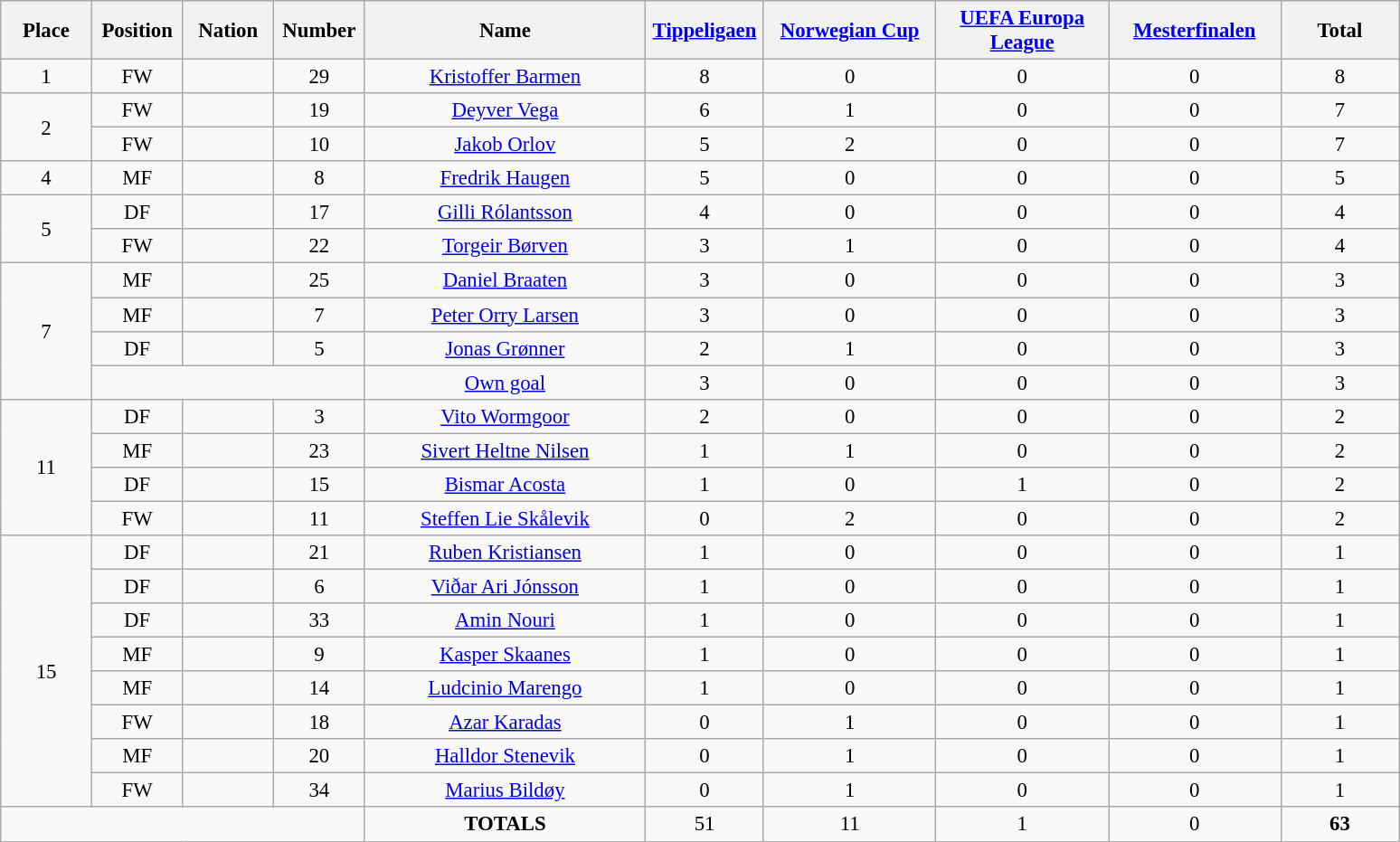<table class="wikitable" style="font-size: 95%; text-align: center;">
<tr>
<th width=60>Place</th>
<th width=60>Position</th>
<th width=60>Nation</th>
<th width=60>Number</th>
<th width=200>Name</th>
<th width=80><a href='#'>Tippeligaen</a></th>
<th width=120><a href='#'>Norwegian Cup</a></th>
<th width=120><a href='#'>UEFA Europa League</a></th>
<th width=120><a href='#'>Mesterfinalen</a></th>
<th width=80><strong>Total</strong></th>
</tr>
<tr>
<td>1</td>
<td>FW</td>
<td></td>
<td>29</td>
<td><a href='#'>Kristoffer Barmen</a></td>
<td>8</td>
<td>0</td>
<td>0</td>
<td>0</td>
<td>8</td>
</tr>
<tr>
<td rowspan="2">2</td>
<td>FW</td>
<td></td>
<td>19</td>
<td><a href='#'>Deyver Vega</a></td>
<td>6</td>
<td>1</td>
<td>0</td>
<td>0</td>
<td>7</td>
</tr>
<tr>
<td>FW</td>
<td></td>
<td>10</td>
<td><a href='#'>Jakob Orlov</a></td>
<td>5</td>
<td>2</td>
<td>0</td>
<td>0</td>
<td>7</td>
</tr>
<tr>
<td>4</td>
<td>MF</td>
<td></td>
<td>8</td>
<td><a href='#'>Fredrik Haugen</a></td>
<td>5</td>
<td>0</td>
<td>0</td>
<td>0</td>
<td>5</td>
</tr>
<tr>
<td rowspan="2">5</td>
<td>DF</td>
<td></td>
<td>17</td>
<td><a href='#'>Gilli Rólantsson</a></td>
<td>4</td>
<td>0</td>
<td>0</td>
<td>0</td>
<td>4</td>
</tr>
<tr>
<td>FW</td>
<td></td>
<td>22</td>
<td><a href='#'>Torgeir Børven</a></td>
<td>3</td>
<td>1</td>
<td>0</td>
<td>0</td>
<td>4</td>
</tr>
<tr>
<td rowspan="4">7</td>
<td>MF</td>
<td></td>
<td>25</td>
<td><a href='#'>Daniel Braaten</a></td>
<td>3</td>
<td>0</td>
<td>0</td>
<td>0</td>
<td>3</td>
</tr>
<tr>
<td>MF</td>
<td></td>
<td>7</td>
<td><a href='#'>Peter Orry Larsen</a></td>
<td>3</td>
<td>0</td>
<td>0</td>
<td>0</td>
<td>3</td>
</tr>
<tr>
<td>DF</td>
<td></td>
<td>5</td>
<td><a href='#'>Jonas Grønner</a></td>
<td>2</td>
<td>1</td>
<td>0</td>
<td>0</td>
<td>3</td>
</tr>
<tr>
<td colspan="3"></td>
<td><a href='#'>Own goal</a></td>
<td>3</td>
<td>0</td>
<td>0</td>
<td>0</td>
<td>3</td>
</tr>
<tr>
<td rowspan="4">11</td>
<td>DF</td>
<td></td>
<td>3</td>
<td><a href='#'>Vito Wormgoor</a></td>
<td>2</td>
<td>0</td>
<td>0</td>
<td>0</td>
<td>2</td>
</tr>
<tr>
<td>MF</td>
<td></td>
<td>23</td>
<td><a href='#'>Sivert Heltne Nilsen</a></td>
<td>1</td>
<td>1</td>
<td>0</td>
<td>0</td>
<td>2</td>
</tr>
<tr>
<td>DF</td>
<td></td>
<td>15</td>
<td><a href='#'>Bismar Acosta</a></td>
<td>1</td>
<td>0</td>
<td>1</td>
<td>0</td>
<td>2</td>
</tr>
<tr>
<td>FW</td>
<td></td>
<td>11</td>
<td><a href='#'>Steffen Lie Skålevik</a></td>
<td>0</td>
<td>2</td>
<td>0</td>
<td>0</td>
<td>2</td>
</tr>
<tr>
<td rowspan="8">15</td>
<td>DF</td>
<td></td>
<td>21</td>
<td><a href='#'>Ruben Kristiansen</a></td>
<td>1</td>
<td>0</td>
<td>0</td>
<td>0</td>
<td>1</td>
</tr>
<tr>
<td>DF</td>
<td></td>
<td>6</td>
<td><a href='#'>Viðar Ari Jónsson</a></td>
<td>1</td>
<td>0</td>
<td>0</td>
<td>0</td>
<td>1</td>
</tr>
<tr>
<td>DF</td>
<td></td>
<td>33</td>
<td><a href='#'>Amin Nouri</a></td>
<td>1</td>
<td>0</td>
<td>0</td>
<td>0</td>
<td>1</td>
</tr>
<tr>
<td>MF</td>
<td></td>
<td>9</td>
<td><a href='#'>Kasper Skaanes</a></td>
<td>1</td>
<td>0</td>
<td>0</td>
<td>0</td>
<td>1</td>
</tr>
<tr>
<td>MF</td>
<td></td>
<td>14</td>
<td><a href='#'>Ludcinio Marengo</a></td>
<td>1</td>
<td>0</td>
<td>0</td>
<td>0</td>
<td>1</td>
</tr>
<tr>
<td>FW</td>
<td></td>
<td>18</td>
<td><a href='#'>Azar Karadas</a></td>
<td>0</td>
<td>1</td>
<td>0</td>
<td>0</td>
<td>1</td>
</tr>
<tr>
<td>MF</td>
<td></td>
<td>20</td>
<td><a href='#'>Halldor Stenevik</a></td>
<td>0</td>
<td>1</td>
<td>0</td>
<td>0</td>
<td>1</td>
</tr>
<tr>
<td>FW</td>
<td></td>
<td>34</td>
<td><a href='#'>Marius Bildøy</a></td>
<td>0</td>
<td>1</td>
<td>0</td>
<td>0</td>
<td>1</td>
</tr>
<tr>
<td colspan="4"></td>
<td><strong>TOTALS</strong></td>
<td>51</td>
<td>11</td>
<td>1</td>
<td>0</td>
<td><strong>63</strong></td>
</tr>
</table>
